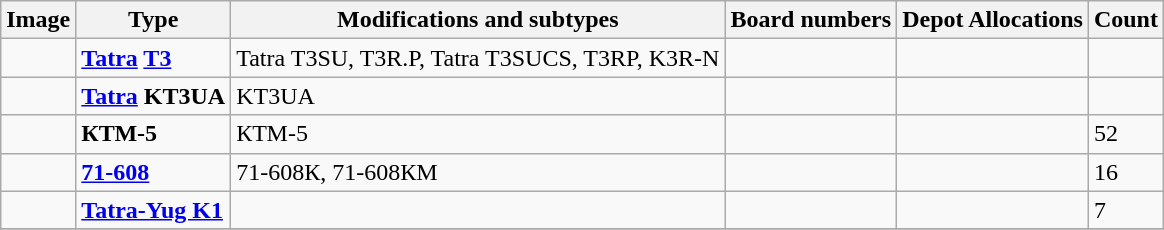<table class="wikitable">
<tr>
<th>Image</th>
<th>Type</th>
<th>Modifications and subtypes</th>
<th>Board numbers</th>
<th>Depot Allocations</th>
<th>Count</th>
</tr>
<tr>
<td></td>
<td><strong><a href='#'>Tatra</a> <a href='#'>T3</a></strong></td>
<td>Tatra T3SU, T3R.P, Tatra T3SUCS, T3RP, K3R-N</td>
<td></td>
<td></td>
<td></td>
</tr>
<tr>
<td></td>
<td><strong><a href='#'>Tatra</a> KT3UA</strong></td>
<td>KT3UA</td>
<td></td>
<td></td>
<td></td>
</tr>
<tr>
<td></td>
<td><strong>КТМ-5</strong></td>
<td>КТМ-5</td>
<td></td>
<td></td>
<td>52</td>
</tr>
<tr>
<td></td>
<td><strong><a href='#'>71-608</a></strong></td>
<td>71-608К, 71-608КM</td>
<td></td>
<td></td>
<td>16</td>
</tr>
<tr>
<td></td>
<td><strong><a href='#'>Tatra-Yug K1</a></strong></td>
<td></td>
<td></td>
<td></td>
<td>7</td>
</tr>
<tr>
</tr>
</table>
